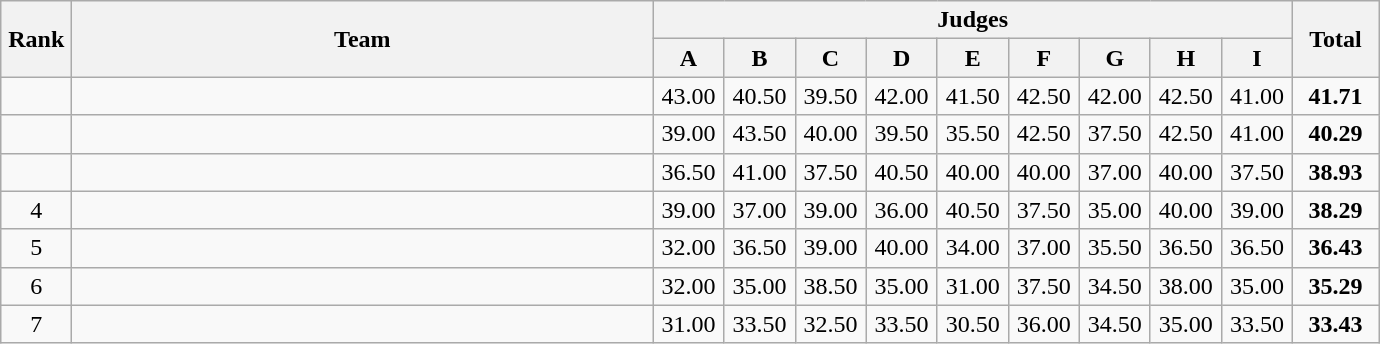<table class=wikitable style="text-align:center">
<tr>
<th rowspan="2" width=40>Rank</th>
<th rowspan="2" width=380>Team</th>
<th colspan="9">Judges</th>
<th rowspan="2" width=50>Total</th>
</tr>
<tr>
<th width=40>A</th>
<th width=40>B</th>
<th width=40>C</th>
<th width=40>D</th>
<th width=40>E</th>
<th width=40>F</th>
<th width=40>G</th>
<th width=40>H</th>
<th width=40>I</th>
</tr>
<tr>
<td></td>
<td align=left></td>
<td>43.00</td>
<td>40.50</td>
<td>39.50</td>
<td>42.00</td>
<td>41.50</td>
<td>42.50</td>
<td>42.00</td>
<td>42.50</td>
<td>41.00</td>
<td><strong>41.71</strong></td>
</tr>
<tr>
<td></td>
<td align=left></td>
<td>39.00</td>
<td>43.50</td>
<td>40.00</td>
<td>39.50</td>
<td>35.50</td>
<td>42.50</td>
<td>37.50</td>
<td>42.50</td>
<td>41.00</td>
<td><strong>40.29</strong></td>
</tr>
<tr>
<td></td>
<td align=left></td>
<td>36.50</td>
<td>41.00</td>
<td>37.50</td>
<td>40.50</td>
<td>40.00</td>
<td>40.00</td>
<td>37.00</td>
<td>40.00</td>
<td>37.50</td>
<td><strong>38.93</strong></td>
</tr>
<tr>
<td>4</td>
<td align=left></td>
<td>39.00</td>
<td>37.00</td>
<td>39.00</td>
<td>36.00</td>
<td>40.50</td>
<td>37.50</td>
<td>35.00</td>
<td>40.00</td>
<td>39.00</td>
<td><strong>38.29</strong></td>
</tr>
<tr>
<td>5</td>
<td align=left></td>
<td>32.00</td>
<td>36.50</td>
<td>39.00</td>
<td>40.00</td>
<td>34.00</td>
<td>37.00</td>
<td>35.50</td>
<td>36.50</td>
<td>36.50</td>
<td><strong>36.43</strong></td>
</tr>
<tr>
<td>6</td>
<td align=left></td>
<td>32.00</td>
<td>35.00</td>
<td>38.50</td>
<td>35.00</td>
<td>31.00</td>
<td>37.50</td>
<td>34.50</td>
<td>38.00</td>
<td>35.00</td>
<td><strong>35.29</strong></td>
</tr>
<tr>
<td>7</td>
<td align=left></td>
<td>31.00</td>
<td>33.50</td>
<td>32.50</td>
<td>33.50</td>
<td>30.50</td>
<td>36.00</td>
<td>34.50</td>
<td>35.00</td>
<td>33.50</td>
<td><strong>33.43</strong></td>
</tr>
</table>
